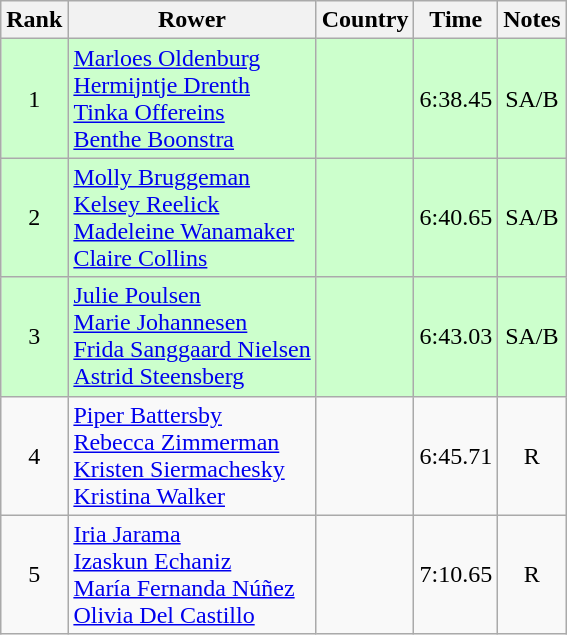<table class="wikitable" style="text-align:center">
<tr>
<th>Rank</th>
<th>Rower</th>
<th>Country</th>
<th>Time</th>
<th>Notes</th>
</tr>
<tr bgcolor=ccffcc>
<td>1</td>
<td align="left"><a href='#'>Marloes Oldenburg</a><br><a href='#'>Hermijntje Drenth</a><br><a href='#'>Tinka Offereins</a><br><a href='#'>Benthe Boonstra</a></td>
<td align="left"></td>
<td>6:38.45</td>
<td>SA/B</td>
</tr>
<tr bgcolor=ccffcc>
<td>2</td>
<td align="left"><a href='#'>Molly Bruggeman</a><br><a href='#'>Kelsey Reelick</a><br><a href='#'>Madeleine Wanamaker</a><br><a href='#'>Claire Collins</a></td>
<td align="left"></td>
<td>6:40.65</td>
<td>SA/B</td>
</tr>
<tr bgcolor=ccffcc>
<td>3</td>
<td align="left"><a href='#'>Julie Poulsen</a><br><a href='#'>Marie Johannesen</a><br><a href='#'>Frida Sanggaard Nielsen</a><br><a href='#'>Astrid Steensberg</a></td>
<td align="left"></td>
<td>6:43.03</td>
<td>SA/B</td>
</tr>
<tr>
<td>4</td>
<td align="left"><a href='#'>Piper Battersby</a><br><a href='#'>Rebecca Zimmerman</a><br><a href='#'>Kristen Siermachesky</a><br><a href='#'>Kristina Walker</a></td>
<td align="left"></td>
<td>6:45.71</td>
<td>R</td>
</tr>
<tr>
<td>5</td>
<td align="left"><a href='#'>Iria Jarama</a><br><a href='#'>Izaskun Echaniz</a><br><a href='#'>María Fernanda Núñez</a><br><a href='#'>Olivia Del Castillo</a></td>
<td align="left"></td>
<td>7:10.65</td>
<td>R</td>
</tr>
</table>
